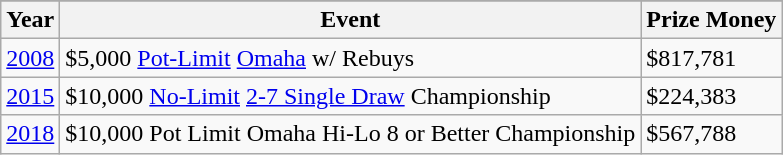<table class="wikitable">
<tr>
</tr>
<tr>
<th>Year</th>
<th>Event</th>
<th>Prize Money</th>
</tr>
<tr>
<td><a href='#'>2008</a></td>
<td>$5,000  <a href='#'>Pot-Limit</a> <a href='#'>Omaha</a> w/ Rebuys</td>
<td>$817,781</td>
</tr>
<tr>
<td><a href='#'>2015</a></td>
<td>$10,000  <a href='#'>No-Limit</a> <a href='#'>2-7 Single Draw</a> Championship</td>
<td>$224,383</td>
</tr>
<tr>
<td><a href='#'>2018</a></td>
<td>$10,000 Pot Limit Omaha Hi-Lo 8 or Better Championship</td>
<td>$567,788</td>
</tr>
</table>
